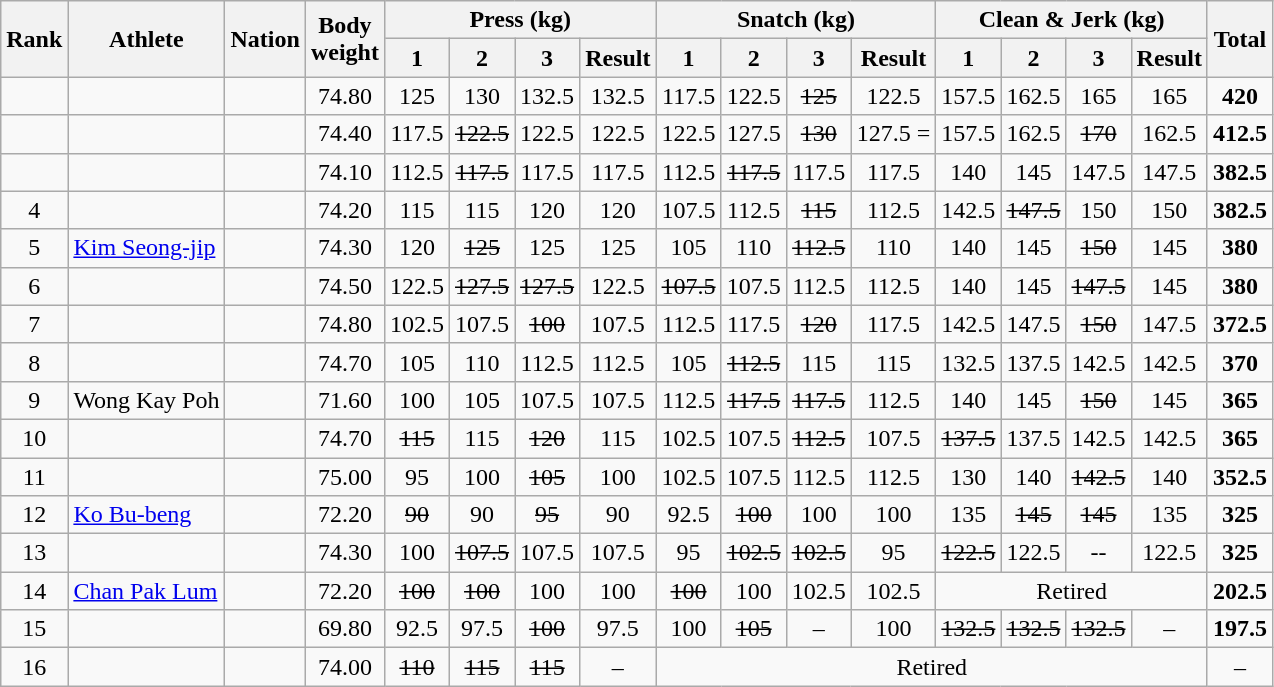<table class="wikitable sortable" style="text-align:center;">
<tr>
<th rowspan=2>Rank</th>
<th rowspan=2>Athlete</th>
<th rowspan=2>Nation</th>
<th rowspan=2>Body<br>weight</th>
<th colspan=4>Press (kg)</th>
<th colspan=4>Snatch (kg)</th>
<th colspan=4>Clean & Jerk (kg)</th>
<th rowspan=2>Total</th>
</tr>
<tr>
<th>1</th>
<th>2</th>
<th>3</th>
<th>Result</th>
<th>1</th>
<th>2</th>
<th>3</th>
<th>Result</th>
<th>1</th>
<th>2</th>
<th>3</th>
<th>Result</th>
</tr>
<tr>
<td></td>
<td align=left></td>
<td align=left></td>
<td>74.80</td>
<td>125</td>
<td>130</td>
<td>132.5</td>
<td>132.5 </td>
<td>117.5</td>
<td>122.5</td>
<td><s>125</s></td>
<td>122.5</td>
<td>157.5</td>
<td>162.5</td>
<td>165</td>
<td>165 </td>
<td><strong>420</strong> </td>
</tr>
<tr>
<td></td>
<td align=left></td>
<td align=left></td>
<td>74.40</td>
<td>117.5</td>
<td><s>122.5</s></td>
<td>122.5</td>
<td>122.5</td>
<td>122.5</td>
<td>127.5</td>
<td><s>130</s></td>
<td>127.5 =</td>
<td>157.5</td>
<td>162.5</td>
<td><s>170</s></td>
<td>162.5</td>
<td><strong>412.5</strong></td>
</tr>
<tr>
<td></td>
<td align=left></td>
<td align=left></td>
<td>74.10</td>
<td>112.5</td>
<td><s>117.5</s></td>
<td>117.5</td>
<td>117.5</td>
<td>112.5</td>
<td><s>117.5</s></td>
<td>117.5</td>
<td>117.5</td>
<td>140</td>
<td>145</td>
<td>147.5</td>
<td>147.5</td>
<td><strong>382.5</strong></td>
</tr>
<tr>
<td>4</td>
<td align=left></td>
<td align=left></td>
<td>74.20</td>
<td>115</td>
<td>115</td>
<td>120</td>
<td>120</td>
<td>107.5</td>
<td>112.5</td>
<td><s>115</s></td>
<td>112.5</td>
<td>142.5</td>
<td><s>147.5</s></td>
<td>150</td>
<td>150</td>
<td><strong>382.5</strong></td>
</tr>
<tr>
<td>5</td>
<td align=left><a href='#'>Kim Seong-jip</a></td>
<td align=left></td>
<td>74.30</td>
<td>120</td>
<td><s>125</s></td>
<td>125</td>
<td>125</td>
<td>105</td>
<td>110</td>
<td><s>112.5</s></td>
<td>110</td>
<td>140</td>
<td>145</td>
<td><s>150</s></td>
<td>145</td>
<td><strong>380</strong></td>
</tr>
<tr>
<td>6</td>
<td align=left></td>
<td align=left></td>
<td>74.50</td>
<td>122.5</td>
<td><s>127.5</s></td>
<td><s>127.5</s></td>
<td>122.5</td>
<td><s>107.5</s></td>
<td>107.5</td>
<td>112.5</td>
<td>112.5</td>
<td>140</td>
<td>145</td>
<td><s>147.5</s></td>
<td>145</td>
<td><strong>380</strong></td>
</tr>
<tr>
<td>7</td>
<td align=left></td>
<td align=left></td>
<td>74.80</td>
<td>102.5</td>
<td>107.5</td>
<td><s>100</s></td>
<td>107.5</td>
<td>112.5</td>
<td>117.5</td>
<td><s>120</s></td>
<td>117.5</td>
<td>142.5</td>
<td>147.5</td>
<td><s>150</s></td>
<td>147.5</td>
<td><strong>372.5</strong></td>
</tr>
<tr>
<td>8</td>
<td align=left></td>
<td align=left></td>
<td>74.70</td>
<td>105</td>
<td>110</td>
<td>112.5</td>
<td>112.5</td>
<td>105</td>
<td><s>112.5</s></td>
<td>115</td>
<td>115</td>
<td>132.5</td>
<td>137.5</td>
<td>142.5</td>
<td>142.5</td>
<td><strong>370</strong></td>
</tr>
<tr>
<td>9</td>
<td align=left>Wong Kay Poh</td>
<td align=left></td>
<td>71.60</td>
<td>100</td>
<td>105</td>
<td>107.5</td>
<td>107.5</td>
<td>112.5</td>
<td><s>117.5</s></td>
<td><s>117.5</s></td>
<td>112.5</td>
<td>140</td>
<td>145</td>
<td><s>150</s></td>
<td>145</td>
<td><strong>365</strong></td>
</tr>
<tr>
<td>10</td>
<td align=left></td>
<td align=left></td>
<td>74.70</td>
<td><s>115</s></td>
<td>115</td>
<td><s>120</s></td>
<td>115</td>
<td>102.5</td>
<td>107.5</td>
<td><s>112.5</s></td>
<td>107.5</td>
<td><s>137.5</s></td>
<td>137.5</td>
<td>142.5</td>
<td>142.5</td>
<td><strong>365</strong></td>
</tr>
<tr>
<td>11</td>
<td align=left></td>
<td align=left></td>
<td>75.00</td>
<td>95</td>
<td>100</td>
<td><s>105</s></td>
<td>100</td>
<td>102.5</td>
<td>107.5</td>
<td>112.5</td>
<td>112.5</td>
<td>130</td>
<td>140</td>
<td><s>142.5</s></td>
<td>140</td>
<td><strong>352.5</strong></td>
</tr>
<tr>
<td>12</td>
<td align=left><a href='#'>Ko Bu-beng</a></td>
<td align=left></td>
<td>72.20</td>
<td><s>90</s></td>
<td>90</td>
<td><s>95</s></td>
<td>90</td>
<td>92.5</td>
<td><s>100</s></td>
<td>100</td>
<td>100</td>
<td>135</td>
<td><s>145</s></td>
<td><s>145</s></td>
<td>135</td>
<td><strong>325</strong></td>
</tr>
<tr>
<td>13</td>
<td align=left></td>
<td align=left></td>
<td>74.30</td>
<td>100</td>
<td><s>107.5</s></td>
<td>107.5</td>
<td>107.5</td>
<td>95</td>
<td><s>102.5</s></td>
<td><s>102.5</s></td>
<td>95</td>
<td><s>122.5</s></td>
<td>122.5</td>
<td>--</td>
<td>122.5</td>
<td><strong>325</strong></td>
</tr>
<tr>
<td>14</td>
<td align=left><a href='#'>Chan Pak Lum</a></td>
<td align=left></td>
<td>72.20</td>
<td><s>100</s></td>
<td><s>100</s></td>
<td>100</td>
<td>100</td>
<td><s>100</s></td>
<td>100</td>
<td>102.5</td>
<td>102.5</td>
<td colspan=4>Retired</td>
<td><strong>202.5</strong></td>
</tr>
<tr>
<td>15</td>
<td align=left></td>
<td align=left></td>
<td>69.80</td>
<td>92.5</td>
<td>97.5</td>
<td><s>100</s></td>
<td>97.5</td>
<td>100</td>
<td><s>105</s></td>
<td>–</td>
<td>100</td>
<td><s>132.5</s></td>
<td><s>132.5</s></td>
<td><s>132.5</s></td>
<td>–</td>
<td><strong>197.5</strong></td>
</tr>
<tr>
<td>16</td>
<td align=left></td>
<td align=left></td>
<td>74.00</td>
<td><s>110</s></td>
<td><s>115</s></td>
<td><s>115</s></td>
<td>–</td>
<td colspan=8>Retired</td>
<td>–</td>
</tr>
</table>
